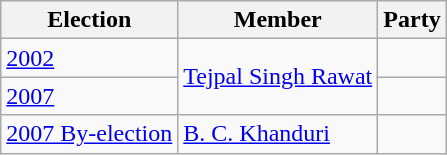<table class="wikitable sortable">
<tr>
<th>Election</th>
<th>Member</th>
<th colspan=2>Party</th>
</tr>
<tr>
<td><a href='#'>2002</a></td>
<td rowspan=2><a href='#'>Tejpal Singh Rawat</a></td>
<td></td>
</tr>
<tr>
<td><a href='#'>2007</a></td>
</tr>
<tr>
<td><a href='#'>2007 By-election</a></td>
<td><a href='#'>B. C. Khanduri</a></td>
<td></td>
</tr>
</table>
